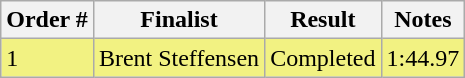<table class="wikitable sortable">
<tr>
<th>Order #</th>
<th>Finalist</th>
<th>Result</th>
<th>Notes</th>
</tr>
<tr style="background-color:#f2f282">
<td>1</td>
<td>Brent Steffensen</td>
<td>Completed</td>
<td>1:44.97</td>
</tr>
</table>
